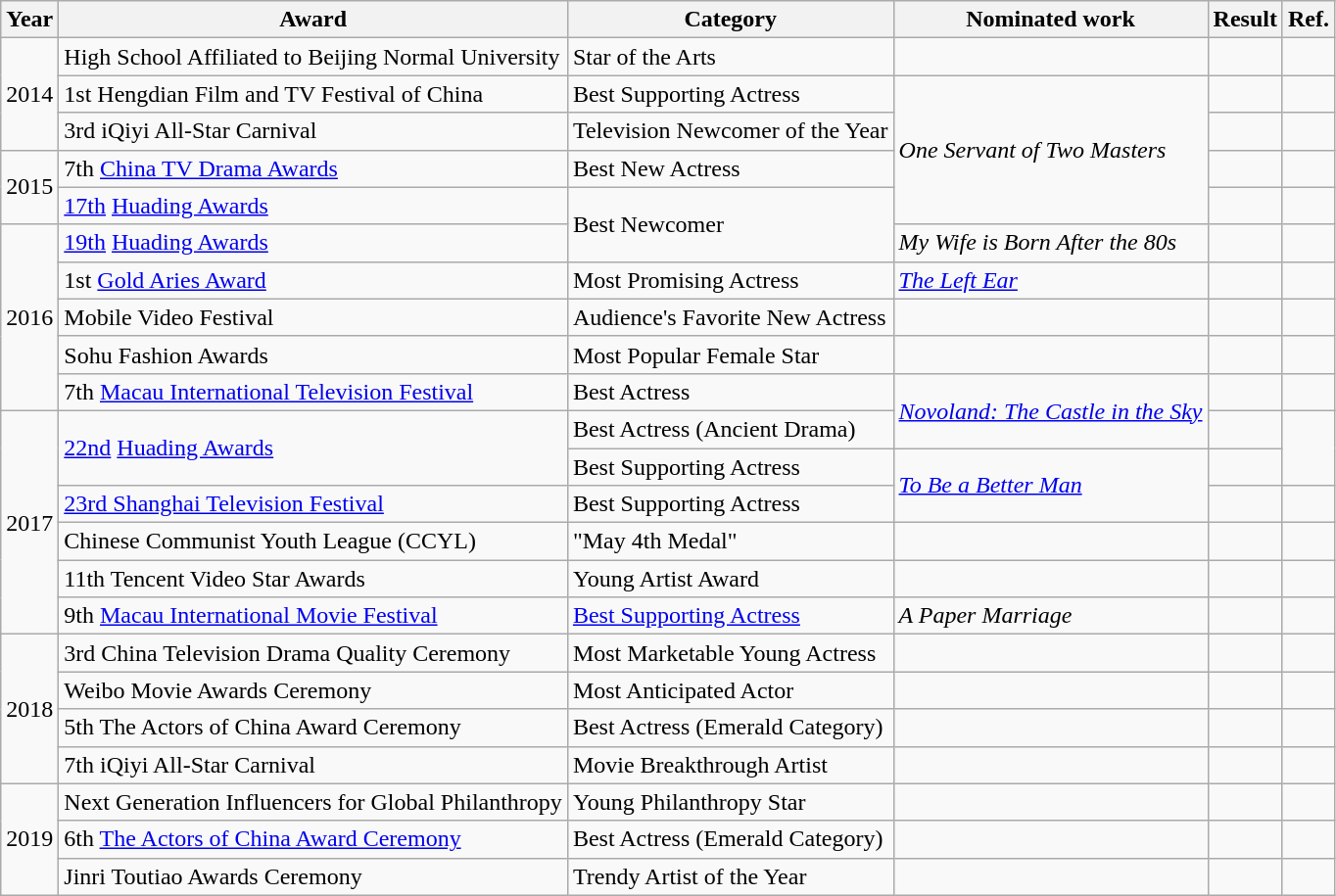<table class="wikitable">
<tr>
<th>Year</th>
<th>Award</th>
<th>Category</th>
<th>Nominated work</th>
<th>Result</th>
<th>Ref.</th>
</tr>
<tr>
<td rowspan=3>2014</td>
<td>High School Affiliated to Beijing Normal University</td>
<td>Star of the Arts</td>
<td></td>
<td></td>
<td></td>
</tr>
<tr>
<td>1st Hengdian Film and TV Festival of China</td>
<td>Best Supporting Actress</td>
<td rowspan=4><em>One Servant of Two Masters</em></td>
<td></td>
<td></td>
</tr>
<tr>
<td>3rd iQiyi All-Star Carnival</td>
<td>Television Newcomer of the Year</td>
<td></td>
<td></td>
</tr>
<tr>
<td rowspan=2>2015</td>
<td>7th <a href='#'>China TV Drama Awards</a></td>
<td>Best New Actress</td>
<td></td>
<td></td>
</tr>
<tr>
<td><a href='#'>17th</a> <a href='#'>Huading Awards</a></td>
<td rowspan=2>Best Newcomer</td>
<td></td>
<td></td>
</tr>
<tr>
<td rowspan=5>2016</td>
<td><a href='#'>19th</a> <a href='#'>Huading Awards</a></td>
<td><em>My Wife is Born After the 80s</em></td>
<td></td>
<td></td>
</tr>
<tr>
<td>1st <a href='#'>Gold Aries Award</a></td>
<td>Most Promising Actress</td>
<td><em><a href='#'>The Left Ear</a></em></td>
<td></td>
<td></td>
</tr>
<tr>
<td>Mobile Video Festival</td>
<td>Audience's Favorite New Actress</td>
<td></td>
<td></td>
<td></td>
</tr>
<tr>
<td>Sohu Fashion Awards</td>
<td>Most Popular Female Star</td>
<td></td>
<td></td>
<td></td>
</tr>
<tr>
<td>7th <a href='#'>Macau International Television Festival</a></td>
<td>Best Actress</td>
<td rowspan=2><em><a href='#'>Novoland: The Castle in the Sky</a></em></td>
<td></td>
<td></td>
</tr>
<tr>
<td rowspan=6>2017</td>
<td rowspan=2><a href='#'>22nd</a> <a href='#'>Huading Awards</a></td>
<td>Best Actress (Ancient Drama)</td>
<td></td>
<td rowspan=2></td>
</tr>
<tr>
<td>Best Supporting Actress</td>
<td rowspan=2><em><a href='#'>To Be a Better Man</a></em></td>
<td></td>
</tr>
<tr>
<td><a href='#'>23rd Shanghai Television Festival</a></td>
<td>Best Supporting Actress</td>
<td></td>
<td></td>
</tr>
<tr>
<td>Chinese Communist Youth League (CCYL)</td>
<td>"May 4th Medal"</td>
<td></td>
<td></td>
<td></td>
</tr>
<tr>
<td>11th Tencent Video Star Awards</td>
<td>Young Artist Award</td>
<td></td>
<td></td>
<td></td>
</tr>
<tr>
<td>9th <a href='#'>Macau International Movie Festival</a></td>
<td><a href='#'>Best Supporting Actress</a></td>
<td><em>A Paper Marriage</em></td>
<td></td>
<td></td>
</tr>
<tr>
<td rowspan=4>2018</td>
<td>3rd China Television Drama Quality Ceremony</td>
<td>Most Marketable Young Actress</td>
<td></td>
<td></td>
<td></td>
</tr>
<tr>
<td>Weibo Movie Awards Ceremony</td>
<td>Most Anticipated Actor</td>
<td></td>
<td></td>
<td></td>
</tr>
<tr>
<td>5th The Actors of China Award Ceremony</td>
<td>Best Actress (Emerald Category)</td>
<td></td>
<td></td>
<td></td>
</tr>
<tr>
<td>7th iQiyi All-Star Carnival</td>
<td>Movie Breakthrough Artist</td>
<td></td>
<td></td>
<td></td>
</tr>
<tr>
<td rowspan=3>2019</td>
<td>Next Generation Influencers for Global Philanthropy</td>
<td>Young Philanthropy Star</td>
<td></td>
<td></td>
<td></td>
</tr>
<tr>
<td>6th <a href='#'>The Actors of China Award Ceremony</a></td>
<td>Best Actress (Emerald Category)</td>
<td></td>
<td></td>
<td></td>
</tr>
<tr>
<td>Jinri Toutiao Awards Ceremony</td>
<td>Trendy Artist of the Year</td>
<td></td>
<td></td>
<td></td>
</tr>
</table>
